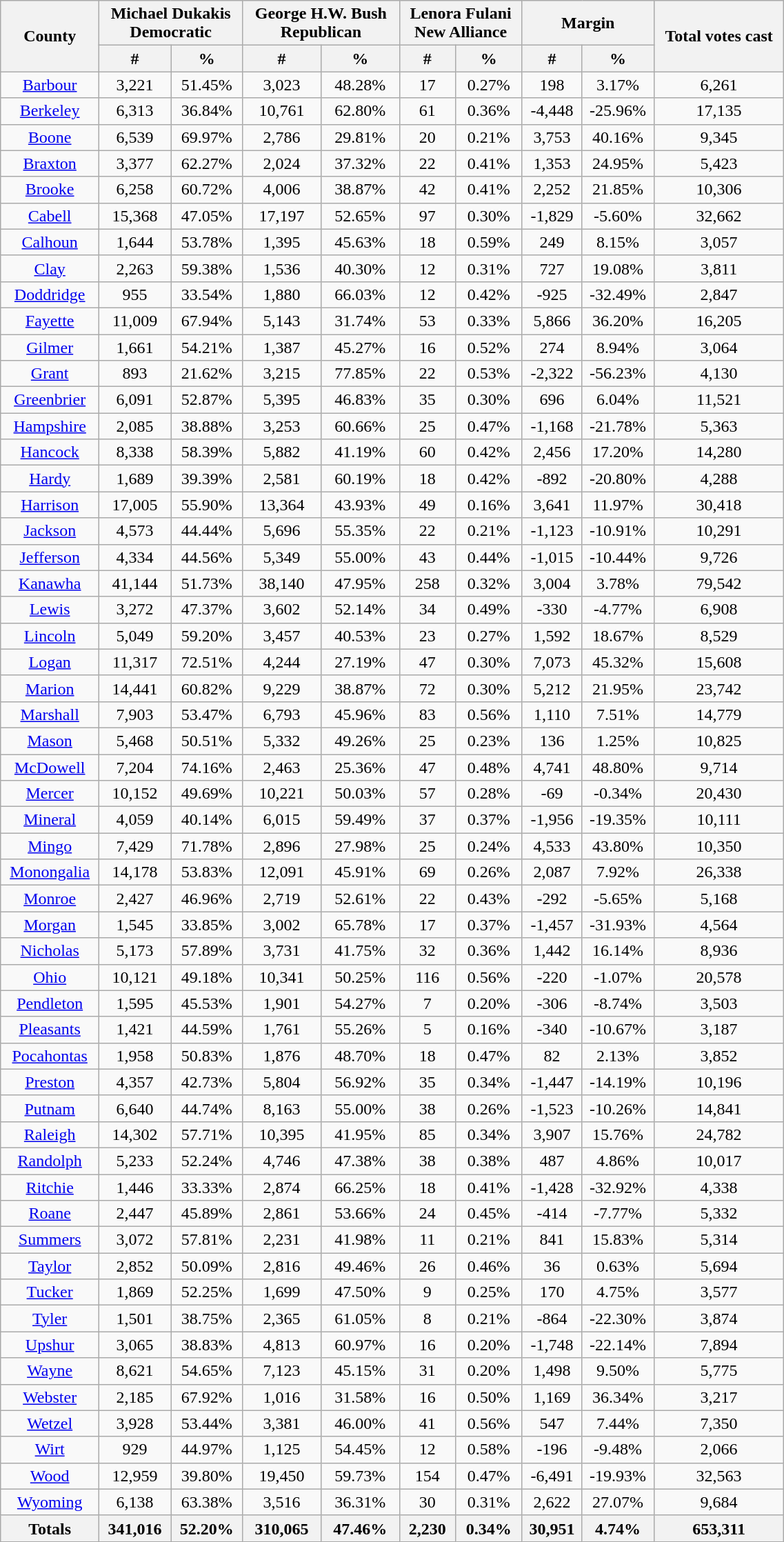<table width="60%"  class="wikitable sortable" style="text-align:center">
<tr>
<th style="text-align:center;" rowspan="2">County</th>
<th style="text-align:center;" colspan="2">Michael Dukakis<br>Democratic</th>
<th style="text-align:center;" colspan="2">George H.W. Bush<br>Republican</th>
<th style="text-align:center;" colspan="2">Lenora Fulani<br>New Alliance</th>
<th style="text-align:center;" colspan="2">Margin</th>
<th style="text-align:center;" rowspan="2">Total votes cast</th>
</tr>
<tr>
<th style="text-align:center;" data-sort-type="number">#</th>
<th style="text-align:center;" data-sort-type="number">%</th>
<th style="text-align:center;" data-sort-type="number">#</th>
<th style="text-align:center;" data-sort-type="number">%</th>
<th style="text-align:center;" data-sort-type="number">#</th>
<th style="text-align:center;" data-sort-type="number">%</th>
<th style="text-align:center;" data-sort-type="number">#</th>
<th style="text-align:center;" data-sort-type="number">%</th>
</tr>
<tr style="text-align:center;">
<td><a href='#'>Barbour</a></td>
<td>3,221</td>
<td>51.45%</td>
<td>3,023</td>
<td>48.28%</td>
<td>17</td>
<td>0.27%</td>
<td>198</td>
<td>3.17%</td>
<td>6,261</td>
</tr>
<tr style="text-align:center;">
<td><a href='#'>Berkeley</a></td>
<td>6,313</td>
<td>36.84%</td>
<td>10,761</td>
<td>62.80%</td>
<td>61</td>
<td>0.36%</td>
<td>-4,448</td>
<td>-25.96%</td>
<td>17,135</td>
</tr>
<tr style="text-align:center;">
<td><a href='#'>Boone</a></td>
<td>6,539</td>
<td>69.97%</td>
<td>2,786</td>
<td>29.81%</td>
<td>20</td>
<td>0.21%</td>
<td>3,753</td>
<td>40.16%</td>
<td>9,345</td>
</tr>
<tr style="text-align:center;">
<td><a href='#'>Braxton</a></td>
<td>3,377</td>
<td>62.27%</td>
<td>2,024</td>
<td>37.32%</td>
<td>22</td>
<td>0.41%</td>
<td>1,353</td>
<td>24.95%</td>
<td>5,423</td>
</tr>
<tr style="text-align:center;">
<td><a href='#'>Brooke</a></td>
<td>6,258</td>
<td>60.72%</td>
<td>4,006</td>
<td>38.87%</td>
<td>42</td>
<td>0.41%</td>
<td>2,252</td>
<td>21.85%</td>
<td>10,306</td>
</tr>
<tr style="text-align:center;">
<td><a href='#'>Cabell</a></td>
<td>15,368</td>
<td>47.05%</td>
<td>17,197</td>
<td>52.65%</td>
<td>97</td>
<td>0.30%</td>
<td>-1,829</td>
<td>-5.60%</td>
<td>32,662</td>
</tr>
<tr style="text-align:center;">
<td><a href='#'>Calhoun</a></td>
<td>1,644</td>
<td>53.78%</td>
<td>1,395</td>
<td>45.63%</td>
<td>18</td>
<td>0.59%</td>
<td>249</td>
<td>8.15%</td>
<td>3,057</td>
</tr>
<tr style="text-align:center;">
<td><a href='#'>Clay</a></td>
<td>2,263</td>
<td>59.38%</td>
<td>1,536</td>
<td>40.30%</td>
<td>12</td>
<td>0.31%</td>
<td>727</td>
<td>19.08%</td>
<td>3,811</td>
</tr>
<tr style="text-align:center;">
<td><a href='#'>Doddridge</a></td>
<td>955</td>
<td>33.54%</td>
<td>1,880</td>
<td>66.03%</td>
<td>12</td>
<td>0.42%</td>
<td>-925</td>
<td>-32.49%</td>
<td>2,847</td>
</tr>
<tr style="text-align:center;">
<td><a href='#'>Fayette</a></td>
<td>11,009</td>
<td>67.94%</td>
<td>5,143</td>
<td>31.74%</td>
<td>53</td>
<td>0.33%</td>
<td>5,866</td>
<td>36.20%</td>
<td>16,205</td>
</tr>
<tr style="text-align:center;">
<td><a href='#'>Gilmer</a></td>
<td>1,661</td>
<td>54.21%</td>
<td>1,387</td>
<td>45.27%</td>
<td>16</td>
<td>0.52%</td>
<td>274</td>
<td>8.94%</td>
<td>3,064</td>
</tr>
<tr style="text-align:center;">
<td><a href='#'>Grant</a></td>
<td>893</td>
<td>21.62%</td>
<td>3,215</td>
<td>77.85%</td>
<td>22</td>
<td>0.53%</td>
<td>-2,322</td>
<td>-56.23%</td>
<td>4,130</td>
</tr>
<tr style="text-align:center;">
<td><a href='#'>Greenbrier</a></td>
<td>6,091</td>
<td>52.87%</td>
<td>5,395</td>
<td>46.83%</td>
<td>35</td>
<td>0.30%</td>
<td>696</td>
<td>6.04%</td>
<td>11,521</td>
</tr>
<tr style="text-align:center;">
<td><a href='#'>Hampshire</a></td>
<td>2,085</td>
<td>38.88%</td>
<td>3,253</td>
<td>60.66%</td>
<td>25</td>
<td>0.47%</td>
<td>-1,168</td>
<td>-21.78%</td>
<td>5,363</td>
</tr>
<tr style="text-align:center;">
<td><a href='#'>Hancock</a></td>
<td>8,338</td>
<td>58.39%</td>
<td>5,882</td>
<td>41.19%</td>
<td>60</td>
<td>0.42%</td>
<td>2,456</td>
<td>17.20%</td>
<td>14,280</td>
</tr>
<tr style="text-align:center;">
<td><a href='#'>Hardy</a></td>
<td>1,689</td>
<td>39.39%</td>
<td>2,581</td>
<td>60.19%</td>
<td>18</td>
<td>0.42%</td>
<td>-892</td>
<td>-20.80%</td>
<td>4,288</td>
</tr>
<tr style="text-align:center;">
<td><a href='#'>Harrison</a></td>
<td>17,005</td>
<td>55.90%</td>
<td>13,364</td>
<td>43.93%</td>
<td>49</td>
<td>0.16%</td>
<td>3,641</td>
<td>11.97%</td>
<td>30,418</td>
</tr>
<tr style="text-align:center;">
<td><a href='#'>Jackson</a></td>
<td>4,573</td>
<td>44.44%</td>
<td>5,696</td>
<td>55.35%</td>
<td>22</td>
<td>0.21%</td>
<td>-1,123</td>
<td>-10.91%</td>
<td>10,291</td>
</tr>
<tr style="text-align:center;">
<td><a href='#'>Jefferson</a></td>
<td>4,334</td>
<td>44.56%</td>
<td>5,349</td>
<td>55.00%</td>
<td>43</td>
<td>0.44%</td>
<td>-1,015</td>
<td>-10.44%</td>
<td>9,726</td>
</tr>
<tr style="text-align:center;">
<td><a href='#'>Kanawha</a></td>
<td>41,144</td>
<td>51.73%</td>
<td>38,140</td>
<td>47.95%</td>
<td>258</td>
<td>0.32%</td>
<td>3,004</td>
<td>3.78%</td>
<td>79,542</td>
</tr>
<tr style="text-align:center;">
<td><a href='#'>Lewis</a></td>
<td>3,272</td>
<td>47.37%</td>
<td>3,602</td>
<td>52.14%</td>
<td>34</td>
<td>0.49%</td>
<td>-330</td>
<td>-4.77%</td>
<td>6,908</td>
</tr>
<tr style="text-align:center;">
<td><a href='#'>Lincoln</a></td>
<td>5,049</td>
<td>59.20%</td>
<td>3,457</td>
<td>40.53%</td>
<td>23</td>
<td>0.27%</td>
<td>1,592</td>
<td>18.67%</td>
<td>8,529</td>
</tr>
<tr style="text-align:center;">
<td><a href='#'>Logan</a></td>
<td>11,317</td>
<td>72.51%</td>
<td>4,244</td>
<td>27.19%</td>
<td>47</td>
<td>0.30%</td>
<td>7,073</td>
<td>45.32%</td>
<td>15,608</td>
</tr>
<tr style="text-align:center;">
<td><a href='#'>Marion</a></td>
<td>14,441</td>
<td>60.82%</td>
<td>9,229</td>
<td>38.87%</td>
<td>72</td>
<td>0.30%</td>
<td>5,212</td>
<td>21.95%</td>
<td>23,742</td>
</tr>
<tr style="text-align:center;">
<td><a href='#'>Marshall</a></td>
<td>7,903</td>
<td>53.47%</td>
<td>6,793</td>
<td>45.96%</td>
<td>83</td>
<td>0.56%</td>
<td>1,110</td>
<td>7.51%</td>
<td>14,779</td>
</tr>
<tr style="text-align:center;">
<td><a href='#'>Mason</a></td>
<td>5,468</td>
<td>50.51%</td>
<td>5,332</td>
<td>49.26%</td>
<td>25</td>
<td>0.23%</td>
<td>136</td>
<td>1.25%</td>
<td>10,825</td>
</tr>
<tr style="text-align:center;">
<td><a href='#'>McDowell</a></td>
<td>7,204</td>
<td>74.16%</td>
<td>2,463</td>
<td>25.36%</td>
<td>47</td>
<td>0.48%</td>
<td>4,741</td>
<td>48.80%</td>
<td>9,714</td>
</tr>
<tr style="text-align:center;">
<td><a href='#'>Mercer</a></td>
<td>10,152</td>
<td>49.69%</td>
<td>10,221</td>
<td>50.03%</td>
<td>57</td>
<td>0.28%</td>
<td>-69</td>
<td>-0.34%</td>
<td>20,430</td>
</tr>
<tr style="text-align:center;">
<td><a href='#'>Mineral</a></td>
<td>4,059</td>
<td>40.14%</td>
<td>6,015</td>
<td>59.49%</td>
<td>37</td>
<td>0.37%</td>
<td>-1,956</td>
<td>-19.35%</td>
<td>10,111</td>
</tr>
<tr style="text-align:center;">
<td><a href='#'>Mingo</a></td>
<td>7,429</td>
<td>71.78%</td>
<td>2,896</td>
<td>27.98%</td>
<td>25</td>
<td>0.24%</td>
<td>4,533</td>
<td>43.80%</td>
<td>10,350</td>
</tr>
<tr style="text-align:center;">
<td><a href='#'>Monongalia</a></td>
<td>14,178</td>
<td>53.83%</td>
<td>12,091</td>
<td>45.91%</td>
<td>69</td>
<td>0.26%</td>
<td>2,087</td>
<td>7.92%</td>
<td>26,338</td>
</tr>
<tr style="text-align:center;">
<td><a href='#'>Monroe</a></td>
<td>2,427</td>
<td>46.96%</td>
<td>2,719</td>
<td>52.61%</td>
<td>22</td>
<td>0.43%</td>
<td>-292</td>
<td>-5.65%</td>
<td>5,168</td>
</tr>
<tr style="text-align:center;">
<td><a href='#'>Morgan</a></td>
<td>1,545</td>
<td>33.85%</td>
<td>3,002</td>
<td>65.78%</td>
<td>17</td>
<td>0.37%</td>
<td>-1,457</td>
<td>-31.93%</td>
<td>4,564</td>
</tr>
<tr style="text-align:center;">
<td><a href='#'>Nicholas</a></td>
<td>5,173</td>
<td>57.89%</td>
<td>3,731</td>
<td>41.75%</td>
<td>32</td>
<td>0.36%</td>
<td>1,442</td>
<td>16.14%</td>
<td>8,936</td>
</tr>
<tr style="text-align:center;">
<td><a href='#'>Ohio</a></td>
<td>10,121</td>
<td>49.18%</td>
<td>10,341</td>
<td>50.25%</td>
<td>116</td>
<td>0.56%</td>
<td>-220</td>
<td>-1.07%</td>
<td>20,578</td>
</tr>
<tr style="text-align:center;">
<td><a href='#'>Pendleton</a></td>
<td>1,595</td>
<td>45.53%</td>
<td>1,901</td>
<td>54.27%</td>
<td>7</td>
<td>0.20%</td>
<td>-306</td>
<td>-8.74%</td>
<td>3,503</td>
</tr>
<tr style="text-align:center;">
<td><a href='#'>Pleasants</a></td>
<td>1,421</td>
<td>44.59%</td>
<td>1,761</td>
<td>55.26%</td>
<td>5</td>
<td>0.16%</td>
<td>-340</td>
<td>-10.67%</td>
<td>3,187</td>
</tr>
<tr style="text-align:center;">
<td><a href='#'>Pocahontas</a></td>
<td>1,958</td>
<td>50.83%</td>
<td>1,876</td>
<td>48.70%</td>
<td>18</td>
<td>0.47%</td>
<td>82</td>
<td>2.13%</td>
<td>3,852</td>
</tr>
<tr style="text-align:center;">
<td><a href='#'>Preston</a></td>
<td>4,357</td>
<td>42.73%</td>
<td>5,804</td>
<td>56.92%</td>
<td>35</td>
<td>0.34%</td>
<td>-1,447</td>
<td>-14.19%</td>
<td>10,196</td>
</tr>
<tr style="text-align:center;">
<td><a href='#'>Putnam</a></td>
<td>6,640</td>
<td>44.74%</td>
<td>8,163</td>
<td>55.00%</td>
<td>38</td>
<td>0.26%</td>
<td>-1,523</td>
<td>-10.26%</td>
<td>14,841</td>
</tr>
<tr style="text-align:center;">
<td><a href='#'>Raleigh</a></td>
<td>14,302</td>
<td>57.71%</td>
<td>10,395</td>
<td>41.95%</td>
<td>85</td>
<td>0.34%</td>
<td>3,907</td>
<td>15.76%</td>
<td>24,782</td>
</tr>
<tr style="text-align:center;">
<td><a href='#'>Randolph</a></td>
<td>5,233</td>
<td>52.24%</td>
<td>4,746</td>
<td>47.38%</td>
<td>38</td>
<td>0.38%</td>
<td>487</td>
<td>4.86%</td>
<td>10,017</td>
</tr>
<tr style="text-align:center;">
<td><a href='#'>Ritchie</a></td>
<td>1,446</td>
<td>33.33%</td>
<td>2,874</td>
<td>66.25%</td>
<td>18</td>
<td>0.41%</td>
<td>-1,428</td>
<td>-32.92%</td>
<td>4,338</td>
</tr>
<tr style="text-align:center;">
<td><a href='#'>Roane</a></td>
<td>2,447</td>
<td>45.89%</td>
<td>2,861</td>
<td>53.66%</td>
<td>24</td>
<td>0.45%</td>
<td>-414</td>
<td>-7.77%</td>
<td>5,332</td>
</tr>
<tr style="text-align:center;">
<td><a href='#'>Summers</a></td>
<td>3,072</td>
<td>57.81%</td>
<td>2,231</td>
<td>41.98%</td>
<td>11</td>
<td>0.21%</td>
<td>841</td>
<td>15.83%</td>
<td>5,314</td>
</tr>
<tr style="text-align:center;">
<td><a href='#'>Taylor</a></td>
<td>2,852</td>
<td>50.09%</td>
<td>2,816</td>
<td>49.46%</td>
<td>26</td>
<td>0.46%</td>
<td>36</td>
<td>0.63%</td>
<td>5,694</td>
</tr>
<tr style="text-align:center;">
<td><a href='#'>Tucker</a></td>
<td>1,869</td>
<td>52.25%</td>
<td>1,699</td>
<td>47.50%</td>
<td>9</td>
<td>0.25%</td>
<td>170</td>
<td>4.75%</td>
<td>3,577</td>
</tr>
<tr style="text-align:center;">
<td><a href='#'>Tyler</a></td>
<td>1,501</td>
<td>38.75%</td>
<td>2,365</td>
<td>61.05%</td>
<td>8</td>
<td>0.21%</td>
<td>-864</td>
<td>-22.30%</td>
<td>3,874</td>
</tr>
<tr style="text-align:center;">
<td><a href='#'>Upshur</a></td>
<td>3,065</td>
<td>38.83%</td>
<td>4,813</td>
<td>60.97%</td>
<td>16</td>
<td>0.20%</td>
<td>-1,748</td>
<td>-22.14%</td>
<td>7,894</td>
</tr>
<tr style="text-align:center;">
<td><a href='#'>Wayne</a></td>
<td>8,621</td>
<td>54.65%</td>
<td>7,123</td>
<td>45.15%</td>
<td>31</td>
<td>0.20%</td>
<td>1,498</td>
<td>9.50%</td>
<td>5,775</td>
</tr>
<tr style="text-align:center;">
<td><a href='#'>Webster</a></td>
<td>2,185</td>
<td>67.92%</td>
<td>1,016</td>
<td>31.58%</td>
<td>16</td>
<td>0.50%</td>
<td>1,169</td>
<td>36.34%</td>
<td>3,217</td>
</tr>
<tr style="text-align:center;">
<td><a href='#'>Wetzel</a></td>
<td>3,928</td>
<td>53.44%</td>
<td>3,381</td>
<td>46.00%</td>
<td>41</td>
<td>0.56%</td>
<td>547</td>
<td>7.44%</td>
<td>7,350</td>
</tr>
<tr style="text-align:center;">
<td><a href='#'>Wirt</a></td>
<td>929</td>
<td>44.97%</td>
<td>1,125</td>
<td>54.45%</td>
<td>12</td>
<td>0.58%</td>
<td>-196</td>
<td>-9.48%</td>
<td>2,066</td>
</tr>
<tr style="text-align:center;">
<td><a href='#'>Wood</a></td>
<td>12,959</td>
<td>39.80%</td>
<td>19,450</td>
<td>59.73%</td>
<td>154</td>
<td>0.47%</td>
<td>-6,491</td>
<td>-19.93%</td>
<td>32,563</td>
</tr>
<tr style="text-align:center;">
<td><a href='#'>Wyoming</a></td>
<td>6,138</td>
<td>63.38%</td>
<td>3,516</td>
<td>36.31%</td>
<td>30</td>
<td>0.31%</td>
<td>2,622</td>
<td>27.07%</td>
<td>9,684</td>
</tr>
<tr>
<th>Totals</th>
<th>341,016</th>
<th>52.20%</th>
<th>310,065</th>
<th>47.46%</th>
<th>2,230</th>
<th>0.34%</th>
<th>30,951</th>
<th>4.74%</th>
<th>653,311</th>
</tr>
</table>
